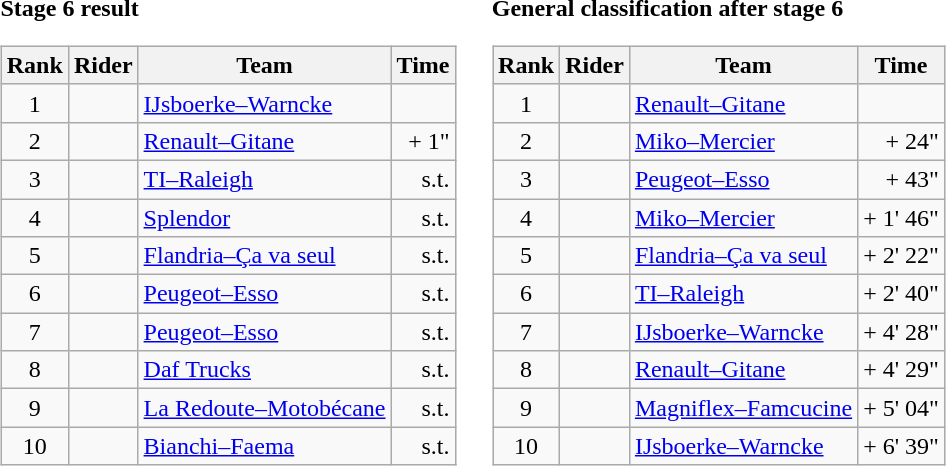<table>
<tr>
<td><strong>Stage 6 result</strong><br><table class="wikitable">
<tr>
<th scope="col">Rank</th>
<th scope="col">Rider</th>
<th scope="col">Team</th>
<th scope="col">Time</th>
</tr>
<tr>
<td style="text-align:center;">1</td>
<td></td>
<td><a href='#'>IJsboerke–Warncke</a></td>
<td style="text-align:right;"></td>
</tr>
<tr>
<td style="text-align:center;">2</td>
<td></td>
<td><a href='#'>Renault–Gitane</a></td>
<td style="text-align:right;">+ 1"</td>
</tr>
<tr>
<td style="text-align:center;">3</td>
<td></td>
<td><a href='#'>TI–Raleigh</a></td>
<td style="text-align:right;">s.t.</td>
</tr>
<tr>
<td style="text-align:center;">4</td>
<td></td>
<td><a href='#'>Splendor</a></td>
<td style="text-align:right;">s.t.</td>
</tr>
<tr>
<td style="text-align:center;">5</td>
<td></td>
<td><a href='#'>Flandria–Ça va seul</a></td>
<td style="text-align:right;">s.t.</td>
</tr>
<tr>
<td style="text-align:center;">6</td>
<td></td>
<td><a href='#'>Peugeot–Esso</a></td>
<td style="text-align:right;">s.t.</td>
</tr>
<tr>
<td style="text-align:center;">7</td>
<td></td>
<td><a href='#'>Peugeot–Esso</a></td>
<td style="text-align:right;">s.t.</td>
</tr>
<tr>
<td style="text-align:center;">8</td>
<td></td>
<td><a href='#'>Daf Trucks</a></td>
<td style="text-align:right;">s.t.</td>
</tr>
<tr>
<td style="text-align:center;">9</td>
<td></td>
<td><a href='#'>La Redoute–Motobécane</a></td>
<td style="text-align:right;">s.t.</td>
</tr>
<tr>
<td style="text-align:center;">10</td>
<td></td>
<td><a href='#'>Bianchi–Faema</a></td>
<td style="text-align:right;">s.t.</td>
</tr>
</table>
</td>
<td></td>
<td><strong>General classification after stage 6</strong><br><table class="wikitable">
<tr>
<th scope="col">Rank</th>
<th scope="col">Rider</th>
<th scope="col">Team</th>
<th scope="col">Time</th>
</tr>
<tr>
<td style="text-align:center;">1</td>
<td> </td>
<td><a href='#'>Renault–Gitane</a></td>
<td style="text-align:right;"></td>
</tr>
<tr>
<td style="text-align:center;">2</td>
<td></td>
<td><a href='#'>Miko–Mercier</a></td>
<td style="text-align:right;">+ 24"</td>
</tr>
<tr>
<td style="text-align:center;">3</td>
<td></td>
<td><a href='#'>Peugeot–Esso</a></td>
<td style="text-align:right;">+ 43"</td>
</tr>
<tr>
<td style="text-align:center;">4</td>
<td></td>
<td><a href='#'>Miko–Mercier</a></td>
<td style="text-align:right;">+ 1' 46"</td>
</tr>
<tr>
<td style="text-align:center;">5</td>
<td></td>
<td><a href='#'>Flandria–Ça va seul</a></td>
<td style="text-align:right;">+ 2' 22"</td>
</tr>
<tr>
<td style="text-align:center;">6</td>
<td></td>
<td><a href='#'>TI–Raleigh</a></td>
<td style="text-align:right;">+ 2' 40"</td>
</tr>
<tr>
<td style="text-align:center;">7</td>
<td></td>
<td><a href='#'>IJsboerke–Warncke</a></td>
<td style="text-align:right;">+ 4' 28"</td>
</tr>
<tr>
<td style="text-align:center;">8</td>
<td></td>
<td><a href='#'>Renault–Gitane</a></td>
<td style="text-align:right;">+ 4' 29"</td>
</tr>
<tr>
<td style="text-align:center;">9</td>
<td></td>
<td><a href='#'>Magniflex–Famcucine</a></td>
<td style="text-align:right;">+ 5' 04"</td>
</tr>
<tr>
<td style="text-align:center;">10</td>
<td></td>
<td><a href='#'>IJsboerke–Warncke</a></td>
<td style="text-align:right;">+ 6' 39"</td>
</tr>
</table>
</td>
</tr>
</table>
